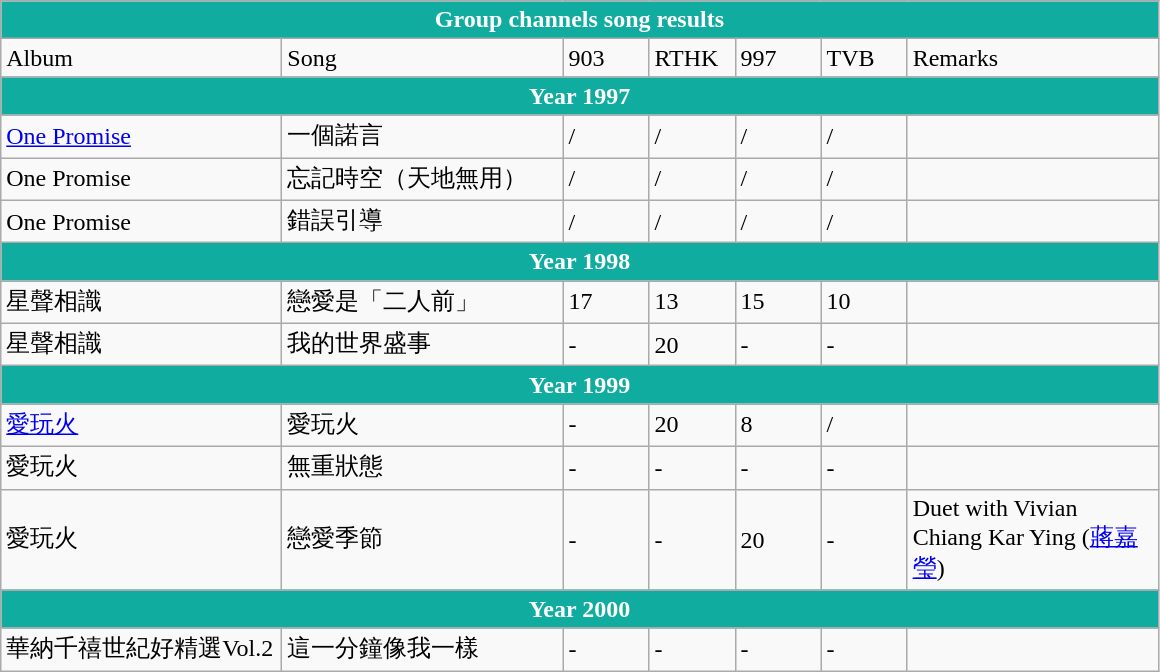<table class="wikitable">
<tr>
<th colspan="7" style="background:#10AC9F; color:white"><strong>Group channels song results</strong></th>
</tr>
<tr>
<td width="180">Album</td>
<td width="180">Song</td>
<td width="50">903</td>
<td width="50">RTHK</td>
<td width="50">997</td>
<td width="50">TVB</td>
<td width="160">Remarks</td>
</tr>
<tr>
<th colspan="7" style="background:#10AC9F; color:white"><strong>Year 1997</strong></th>
</tr>
<tr>
<td><a href='#'>One Promise</a></td>
<td>一個諾言</td>
<td>/</td>
<td>/</td>
<td>/</td>
<td>/</td>
<td></td>
</tr>
<tr>
<td>One Promise</td>
<td>忘記時空（天地無用）</td>
<td>/</td>
<td>/</td>
<td>/</td>
<td>/</td>
<td></td>
</tr>
<tr>
<td>One Promise</td>
<td>錯誤引導</td>
<td>/</td>
<td>/</td>
<td>/</td>
<td>/</td>
<td></td>
</tr>
<tr>
<th colspan="7" style="background:#10AC9F; color:white"><strong>Year 1998</strong></th>
</tr>
<tr>
<td>星聲相識</td>
<td>戀愛是「二人前」</td>
<td>17</td>
<td>13</td>
<td>15</td>
<td>10</td>
<td></td>
</tr>
<tr>
<td>星聲相識</td>
<td>我的世界盛事</td>
<td>-</td>
<td>20</td>
<td>-</td>
<td>-</td>
<td></td>
</tr>
<tr>
<th colspan="7" style="background:#10AC9F; color:white"><strong>Year 1999</strong></th>
</tr>
<tr>
<td><a href='#'>愛玩火</a></td>
<td>愛玩火</td>
<td>-</td>
<td>20</td>
<td>8</td>
<td>/</td>
<td></td>
</tr>
<tr>
<td>愛玩火</td>
<td>無重狀態</td>
<td>-</td>
<td>-</td>
<td>-</td>
<td>-</td>
<td></td>
</tr>
<tr>
<td>愛玩火</td>
<td>戀愛季節</td>
<td>-</td>
<td>-</td>
<td>20</td>
<td>-</td>
<td>Duet with Vivian Chiang Kar Ying (<a href='#'>蔣嘉瑩</a>)</td>
</tr>
<tr>
<th colspan="7" style="background:#10AC9F; color:white"><strong>Year 2000</strong></th>
</tr>
<tr>
<td>華納千禧世紀好精選Vol.2</td>
<td>這一分鐘像我一樣</td>
<td>-</td>
<td>-</td>
<td>-</td>
<td>-</td>
<td></td>
</tr>
</table>
